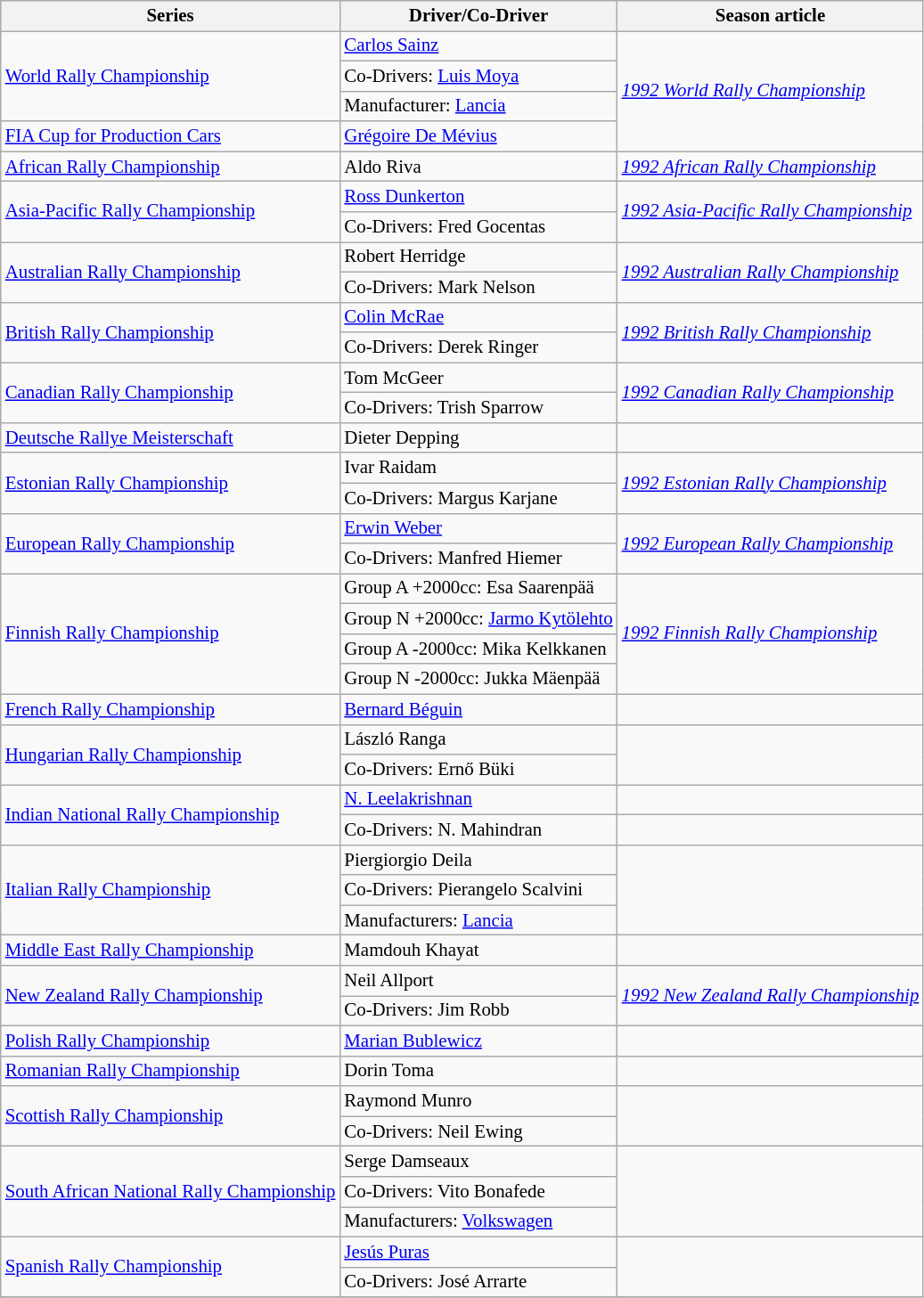<table class="wikitable" style="font-size: 87%;">
<tr>
<th>Series</th>
<th>Driver/Co-Driver</th>
<th>Season article</th>
</tr>
<tr>
<td rowspan=3><a href='#'>World Rally Championship</a></td>
<td> <a href='#'>Carlos Sainz</a></td>
<td rowspan=4><em><a href='#'>1992 World Rally Championship</a></em></td>
</tr>
<tr>
<td>Co-Drivers:  <a href='#'>Luis Moya</a></td>
</tr>
<tr>
<td>Manufacturer:  <a href='#'>Lancia</a></td>
</tr>
<tr>
<td><a href='#'>FIA Cup for Production Cars</a></td>
<td> <a href='#'>Grégoire De Mévius</a></td>
</tr>
<tr>
<td><a href='#'>African Rally Championship</a></td>
<td> Aldo Riva</td>
<td><em><a href='#'>1992 African Rally Championship</a></em></td>
</tr>
<tr>
<td rowspan=2><a href='#'>Asia-Pacific Rally Championship</a></td>
<td> <a href='#'>Ross Dunkerton</a></td>
<td rowspan=2><em><a href='#'>1992 Asia-Pacific Rally Championship</a></em></td>
</tr>
<tr>
<td>Co-Drivers:  Fred Gocentas</td>
</tr>
<tr>
<td rowspan=2><a href='#'>Australian Rally Championship</a></td>
<td> Robert Herridge</td>
<td rowspan=2><em><a href='#'>1992 Australian Rally Championship</a></em></td>
</tr>
<tr>
<td>Co-Drivers:  Mark Nelson</td>
</tr>
<tr>
<td rowspan=2><a href='#'>British Rally Championship</a></td>
<td> <a href='#'>Colin McRae</a></td>
<td rowspan=2><em><a href='#'>1992 British Rally Championship</a></em></td>
</tr>
<tr>
<td>Co-Drivers:  Derek Ringer</td>
</tr>
<tr>
<td rowspan=2><a href='#'>Canadian Rally Championship</a></td>
<td> Tom McGeer</td>
<td rowspan=2><em><a href='#'>1992 Canadian Rally Championship</a></em></td>
</tr>
<tr>
<td>Co-Drivers:  Trish Sparrow</td>
</tr>
<tr>
<td><a href='#'>Deutsche Rallye Meisterschaft</a></td>
<td> Dieter Depping</td>
<td></td>
</tr>
<tr>
<td rowspan=2><a href='#'>Estonian Rally Championship</a></td>
<td> Ivar Raidam</td>
<td rowspan=2><em><a href='#'>1992 Estonian Rally Championship</a></em></td>
</tr>
<tr>
<td>Co-Drivers:  Margus Karjane</td>
</tr>
<tr>
<td rowspan=2><a href='#'>European Rally Championship</a></td>
<td> <a href='#'>Erwin Weber</a></td>
<td rowspan=2><em><a href='#'>1992 European Rally Championship</a></em></td>
</tr>
<tr>
<td>Co-Drivers:  Manfred Hiemer</td>
</tr>
<tr>
<td rowspan=4><a href='#'>Finnish Rally Championship</a></td>
<td>Group A +2000cc:  Esa Saarenpää</td>
<td rowspan=4><em><a href='#'>1992 Finnish Rally Championship</a></em></td>
</tr>
<tr>
<td>Group N +2000cc:  <a href='#'>Jarmo Kytölehto</a></td>
</tr>
<tr>
<td>Group A -2000cc:  Mika Kelkkanen</td>
</tr>
<tr>
<td>Group N -2000cc:  Jukka Mäenpää</td>
</tr>
<tr>
<td><a href='#'>French Rally Championship</a></td>
<td> <a href='#'>Bernard Béguin</a></td>
<td></td>
</tr>
<tr>
<td rowspan=2><a href='#'>Hungarian Rally Championship</a></td>
<td> László Ranga</td>
<td rowspan=2></td>
</tr>
<tr>
<td>Co-Drivers:  Ernő Büki</td>
</tr>
<tr>
<td rowspan=2><a href='#'>Indian National Rally Championship</a></td>
<td> <a href='#'>N. Leelakrishnan</a></td>
<td></td>
</tr>
<tr>
<td>Co-Drivers:  N. Mahindran</td>
</tr>
<tr>
<td rowspan=3><a href='#'>Italian Rally Championship</a></td>
<td> Piergiorgio Deila</td>
<td rowspan=3></td>
</tr>
<tr>
<td>Co-Drivers:  Pierangelo Scalvini</td>
</tr>
<tr>
<td>Manufacturers:  <a href='#'>Lancia</a></td>
</tr>
<tr>
<td><a href='#'>Middle East Rally Championship</a></td>
<td> Mamdouh Khayat</td>
<td></td>
</tr>
<tr>
<td rowspan=2><a href='#'>New Zealand Rally Championship</a></td>
<td> Neil Allport</td>
<td rowspan=2><em><a href='#'>1992 New Zealand Rally Championship</a></em></td>
</tr>
<tr>
<td>Co-Drivers:  Jim Robb</td>
</tr>
<tr>
<td><a href='#'>Polish Rally Championship</a></td>
<td> <a href='#'>Marian Bublewicz</a></td>
<td></td>
</tr>
<tr>
<td><a href='#'>Romanian Rally Championship</a></td>
<td> Dorin Toma</td>
<td></td>
</tr>
<tr>
<td rowspan=2><a href='#'>Scottish Rally Championship</a></td>
<td> Raymond Munro</td>
<td rowspan=2></td>
</tr>
<tr>
<td>Co-Drivers:  Neil Ewing</td>
</tr>
<tr>
<td rowspan=3><a href='#'>South African National Rally Championship</a></td>
<td> Serge Damseaux</td>
<td rowspan=3></td>
</tr>
<tr>
<td>Co-Drivers:  Vito Bonafede</td>
</tr>
<tr>
<td>Manufacturers:  <a href='#'>Volkswagen</a></td>
</tr>
<tr>
<td rowspan=2><a href='#'>Spanish Rally Championship</a></td>
<td> <a href='#'>Jesús Puras</a></td>
<td rowspan=2></td>
</tr>
<tr>
<td>Co-Drivers:  José Arrarte</td>
</tr>
<tr>
</tr>
</table>
